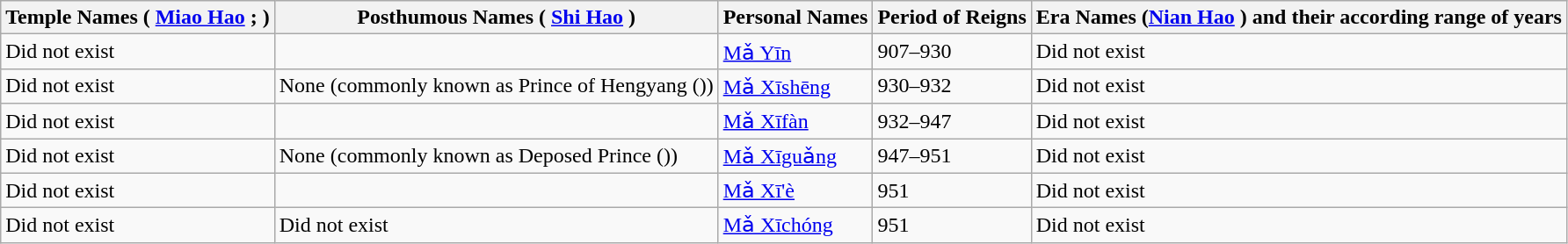<table class="wikitable">
<tr>
<th>Temple Names ( <a href='#'>Miao Hao</a> ; )</th>
<th>Posthumous Names ( <a href='#'>Shi Hao</a>  )</th>
<th>Personal Names</th>
<th>Period of Reigns</th>
<th>Era Names (<a href='#'>Nian Hao</a> ) and their according range of years</th>
</tr>
<tr>
<td>Did not exist</td>
<td> </td>
<td><a href='#'>Mǎ Yīn</a><br></td>
<td>907–930</td>
<td>Did not exist</td>
</tr>
<tr>
<td>Did not exist</td>
<td>None (commonly known as Prince of Hengyang ())</td>
<td><a href='#'>Mǎ Xīshēng</a><br></td>
<td>930–932</td>
<td>Did not exist</td>
</tr>
<tr>
<td>Did not exist</td>
<td> </td>
<td><a href='#'>Mǎ Xīfàn</a><br></td>
<td>932–947</td>
<td>Did not exist</td>
</tr>
<tr>
<td>Did not exist</td>
<td>None (commonly known as Deposed Prince ())</td>
<td><a href='#'>Mǎ Xīguǎng</a><br></td>
<td>947–951</td>
<td>Did not exist</td>
</tr>
<tr>
<td>Did not exist</td>
<td> </td>
<td><a href='#'>Mǎ Xī'è</a><br></td>
<td>951</td>
<td>Did not exist</td>
</tr>
<tr>
<td>Did not exist</td>
<td>Did not exist</td>
<td><a href='#'>Mǎ Xīchóng</a><br></td>
<td>951</td>
<td>Did not exist</td>
</tr>
</table>
